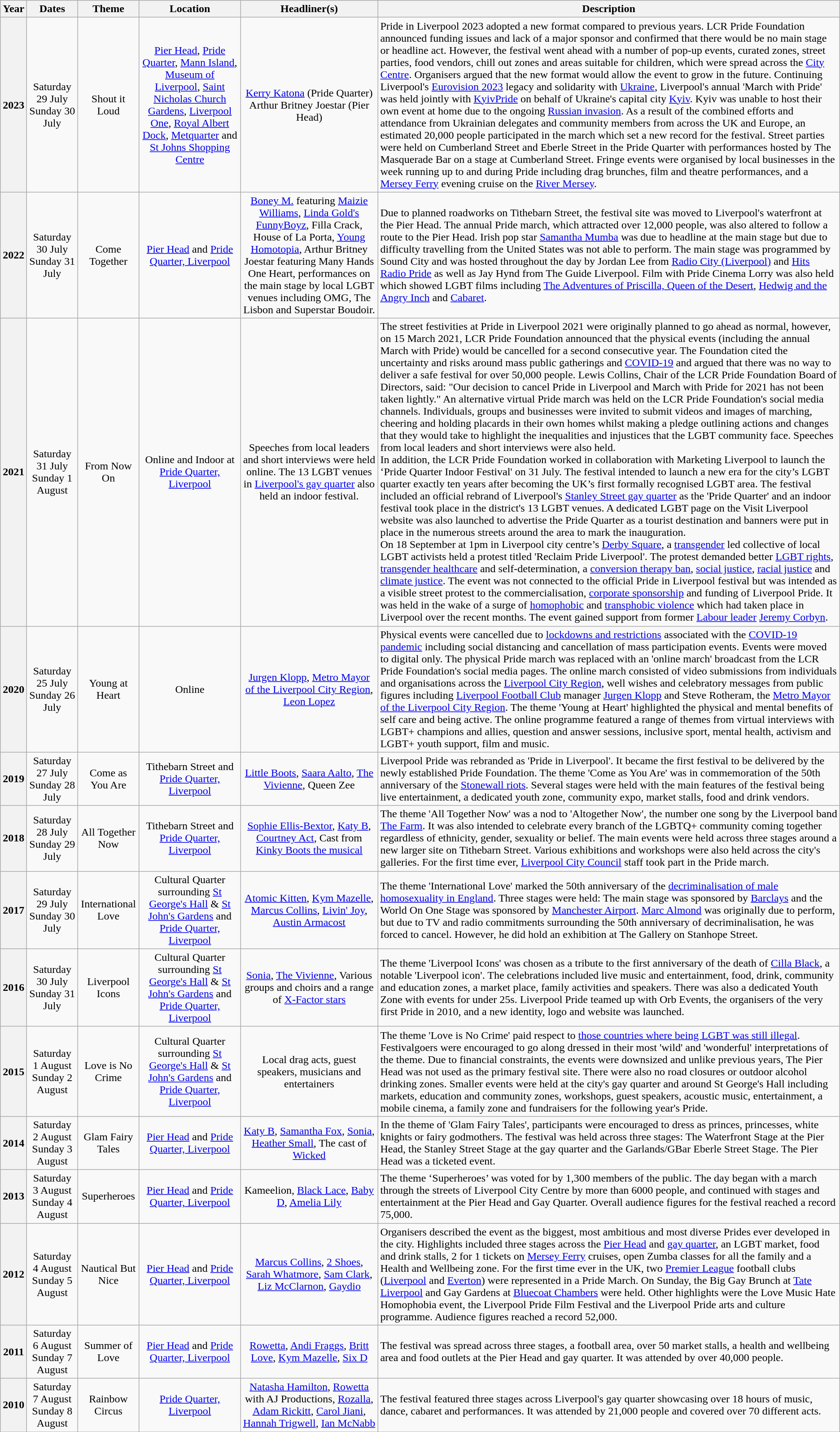<table class="wikitable">
<tr>
<th>Year</th>
<th>Dates</th>
<th>Theme</th>
<th>Location</th>
<th>Headliner(s)</th>
<th>Description</th>
</tr>
<tr>
<th>2023</th>
<td style="text-align:center">Saturday 29 July  Sunday 30 July</td>
<td style="text-align:center">Shout it Loud</td>
<td style="text-align:center"><a href='#'>Pier Head</a>, <a href='#'>Pride Quarter</a>, <a href='#'>Mann Island</a>, <a href='#'>Museum of Liverpool</a>, <a href='#'>Saint Nicholas Church Gardens</a>, <a href='#'>Liverpool One</a>, <a href='#'>Royal Albert Dock</a>, <a href='#'>Metquarter</a> and <a href='#'>St Johns Shopping Centre</a></td>
<td style="text-align:center"><a href='#'>Kerry Katona</a> (Pride Quarter)<br>Arthur Britney Joestar (Pier Head)</td>
<td style="text-align:left">Pride in Liverpool 2023 adopted a new format compared to previous years. LCR Pride Foundation announced funding issues and lack of a major sponsor and confirmed that there would be no main stage or headline act. However, the festival went ahead with a number of pop-up events, curated zones, street parties, food vendors, chill out zones and areas suitable for children, which were spread across the <a href='#'>City Centre</a>. Organisers argued that the new format would allow the event to grow in the future. Continuing Liverpool's <a href='#'>Eurovision 2023</a> legacy and solidarity with <a href='#'>Ukraine</a>, Liverpool's annual 'March with Pride' was held jointly with <a href='#'>KyivPride</a> on behalf of Ukraine's capital city <a href='#'>Kyiv</a>. Kyiv was unable to host their own event at home due to the ongoing <a href='#'>Russian invasion</a>. As a result of the combined efforts and attendance from Ukrainian delegates and community members from across the UK and Europe, an estimated 20,000 people participated in the march which set a new record for the festival. Street parties were held on Cumberland Street and Eberle Street in the Pride Quarter with performances hosted by The Masquerade Bar on a stage at Cumberland Street. Fringe events were organised by local businesses in the week running up to and during Pride including drag brunches, film and theatre performances, and a <a href='#'>Mersey Ferry</a> evening cruise on the <a href='#'>River Mersey</a>.</td>
</tr>
<tr>
<th>2022</th>
<td style="text-align:center">Saturday 30 July  Sunday 31 July</td>
<td style="text-align:center">Come Together</td>
<td style="text-align:center"><a href='#'>Pier Head</a> and <a href='#'>Pride Quarter, Liverpool</a></td>
<td style="text-align:center"><a href='#'>Boney M.</a> featuring <a href='#'>Maizie Williams</a>, <a href='#'>Linda Gold's FunnyBoyz</a>, Filla Crack, House of La Porta, <a href='#'>Young Homotopia</a>, Arthur Britney Joestar featuring Many Hands One Heart, performances on the main stage by local LGBT venues including OMG, The Lisbon and Superstar Boudoir.</td>
<td style="text-align:left">Due to planned roadworks on Tithebarn Street, the festival site was moved to Liverpool's waterfront at the Pier Head. The annual Pride march, which attracted over 12,000 people, was also altered to follow a route to the Pier Head. Irish pop star <a href='#'>Samantha Mumba</a> was due to headline at the main stage but due to difficulty travelling from the United States was not able to perform. The main stage was programmed by Sound City and was hosted throughout the day by Jordan Lee from <a href='#'>Radio City (Liverpool)</a> and <a href='#'>Hits Radio Pride</a> as well as Jay Hynd from The Guide Liverpool. Film with Pride Cinema Lorry was also held which showed LGBT films including <a href='#'>The Adventures of Priscilla, Queen of the Desert</a>, <a href='#'>Hedwig and the Angry Inch</a> and <a href='#'>Cabaret</a>.</td>
</tr>
<tr>
<th>2021</th>
<td style="text-align:center">Saturday 31 July  Sunday 1 August</td>
<td style="text-align:center">From Now On</td>
<td style="text-align:center">Online and Indoor at <a href='#'>Pride Quarter, Liverpool</a></td>
<td style="text-align:center">Speeches from local leaders and short interviews were held online. The 13 LGBT venues in <a href='#'>Liverpool's gay quarter</a> also held an indoor festival.</td>
<td style="text-align:left">The street festivities at Pride in Liverpool 2021 were originally planned to go ahead as normal, however, on 15 March 2021, LCR Pride Foundation announced that the physical events (including the annual March with Pride) would be cancelled for a second consecutive year. The Foundation cited the uncertainty and risks around mass public gatherings and <a href='#'>COVID-19</a> and argued that there was no way to deliver a safe festival for over 50,000 people. Lewis Collins, Chair of the LCR Pride Foundation Board of Directors, said: "Our decision to cancel Pride in Liverpool and March with Pride for 2021 has not been taken lightly." An alternative virtual Pride march was held on the LCR Pride Foundation's social media channels. Individuals, groups and businesses were invited to submit videos and images of marching, cheering and holding placards in their own homes whilst making a pledge outlining actions and changes that they would take to highlight the inequalities and injustices that the LGBT community face. Speeches from local leaders and short interviews were also held.<br>In addition, the LCR Pride Foundation worked in collaboration with Marketing Liverpool to launch the ‘Pride Quarter Indoor Festival' on 31 July. The festival intended to launch a new era for the city’s LGBT quarter exactly ten years after becoming the UK’s first formally recognised LGBT area. The festival included an official rebrand of Liverpool's <a href='#'>Stanley Street gay quarter</a> as the 'Pride Quarter' and an indoor festival took place in the district's 13 LGBT venues. A dedicated LGBT page on the Visit Liverpool website was also launched to advertise the Pride Quarter as a  tourist destination and banners were put in place in the numerous streets around the area to mark the inauguration.<br>On 18 September at 1pm in Liverpool city centre’s <a href='#'>Derby Square</a>, a <a href='#'>transgender</a> led collective of local LGBT activists held a protest titled 'Reclaim Pride Liverpool'. The protest demanded better <a href='#'>LGBT rights</a>, <a href='#'>transgender healthcare</a> and self-determination, a <a href='#'>conversion therapy ban</a>, <a href='#'>social justice</a>, <a href='#'>racial justice</a> and <a href='#'>climate justice</a>. The event was not connected to the official Pride in Liverpool festival but was intended as a visible street protest to the commercialisation, <a href='#'>corporate sponsorship</a> and funding of Liverpool Pride. It was held in the wake of a surge of <a href='#'>homophobic</a> and <a href='#'>transphobic violence</a> which had taken place in Liverpool over the recent months. The event gained support from former <a href='#'>Labour leader</a> <a href='#'>Jeremy Corbyn</a>.</td>
</tr>
<tr>
<th>2020</th>
<td style="text-align:center">Saturday 25 July  Sunday 26 July</td>
<td style="text-align:center">Young at Heart</td>
<td style="text-align:center">Online</td>
<td style="text-align:center"><a href='#'>Jurgen Klopp</a>,  <a href='#'>Metro Mayor of the Liverpool City Region</a>,  <a href='#'>Leon Lopez</a></td>
<td style="text-align:left">Physical events were cancelled due to <a href='#'>lockdowns and restrictions</a> associated with the <a href='#'>COVID-19 pandemic</a> including social distancing and cancellation of mass participation events. Events were moved to digital only. The physical Pride march was replaced with an 'online march' broadcast from the LCR Pride Foundation's social media pages. The online march consisted of video submissions from individuals and organisations across the <a href='#'>Liverpool City Region</a>, well wishes and celebratory messages from public figures including <a href='#'>Liverpool Football Club</a> manager <a href='#'>Jurgen Klopp</a> and Steve Rotheram, the <a href='#'>Metro Mayor of the Liverpool City Region</a>. The theme 'Young at Heart' highlighted the physical and mental benefits of self care and being active. The online programme featured a range of themes from virtual interviews with LGBT+ champions and allies, question and answer sessions, inclusive sport, mental health, activism and LGBT+ youth support, film and music.</td>
</tr>
<tr>
<th>2019</th>
<td style="text-align:center">Saturday 27 July  Sunday 28 July</td>
<td style="text-align:center">Come as You Are</td>
<td style="text-align:center">Tithebarn Street  and <a href='#'>Pride Quarter, Liverpool</a></td>
<td style="text-align:center"><a href='#'>Little Boots</a>,  <a href='#'>Saara Aalto</a>,  <a href='#'>The Vivienne</a>, Queen Zee</td>
<td style="text-align:left">Liverpool Pride was rebranded as 'Pride in Liverpool'. It became the first festival to be delivered by the newly established  Pride Foundation. The theme 'Come as You Are' was in commemoration of the 50th anniversary of the <a href='#'>Stonewall riots</a>. Several stages were held with the main features of the festival being live entertainment, a dedicated youth zone, community expo, market stalls, food and drink vendors.</td>
</tr>
<tr>
<th>2018</th>
<td style="text-align:center">Saturday 28 July Sunday 29 July</td>
<td style="text-align:center">All Together Now</td>
<td style="text-align:center">Tithebarn Street  and <a href='#'>Pride Quarter, Liverpool</a></td>
<td style="text-align:center"><a href='#'>Sophie Ellis-Bextor</a>,  <a href='#'>Katy B</a>,  <a href='#'>Courtney Act</a>,  Cast from <a href='#'>Kinky Boots the musical</a></td>
<td style="text-align:left">The theme 'All Together Now' was a nod to 'Altogether Now', the number one song by the Liverpool band <a href='#'>The Farm</a>. It was also intended to celebrate every branch of the LGBTQ+ community coming together regardless of ethnicity, gender, sexuality or belief. The main events were held across three stages around a new larger site on Tithebarn Street. Various exhibitions and workshops were also held across the city's galleries. For the first time ever, <a href='#'>Liverpool City Council</a> staff took part in the Pride march.</td>
</tr>
<tr>
<th>2017</th>
<td style="text-align:center">Saturday 29 July Sunday 30 July</td>
<td style="text-align:center">International Love</td>
<td style="text-align:center">Cultural Quarter surrounding <a href='#'>St George's Hall</a> & <a href='#'>St John's Gardens</a> and <a href='#'>Pride Quarter, Liverpool</a></td>
<td style="text-align:center"><a href='#'>Atomic Kitten</a>,   <a href='#'>Kym Mazelle</a>,  <a href='#'>Marcus Collins</a>,  <a href='#'>Livin' Joy</a>, <a href='#'>Austin Armacost</a></td>
<td style="text-align:left">The theme 'International Love' marked the 50th anniversary of the <a href='#'>decriminalisation of male homosexuality in England</a>. Three stages were held: The main stage was sponsored by <a href='#'>Barclays</a> and the World On One Stage was sponsored by <a href='#'>Manchester Airport</a>. <a href='#'>Marc Almond</a> was originally due to perform, but due to TV and radio commitments surrounding the 50th anniversary of decriminalisation, he was forced to cancel. However, he did hold an exhibition at The Gallery on Stanhope Street.</td>
</tr>
<tr>
<th>2016</th>
<td style="text-align:center">Saturday 30 July Sunday 31 July</td>
<td style="text-align:center">Liverpool Icons</td>
<td style="text-align:center">Cultural Quarter surrounding <a href='#'>St George's Hall</a> & <a href='#'>St John's Gardens</a> and <a href='#'>Pride Quarter, Liverpool</a></td>
<td style="text-align:center"><a href='#'>Sonia</a>,  <a href='#'>The Vivienne</a>, Various groups and choirs and a range of <a href='#'>X-Factor stars</a></td>
<td style="text-align:left">The theme 'Liverpool Icons' was chosen as a tribute to the first anniversary of the death of <a href='#'>Cilla Black</a>, a notable 'Liverpool icon'. The celebrations included live music and entertainment, food, drink, community and education zones, a market place, family activities and speakers. There was also a dedicated Youth Zone with events for under 25s. Liverpool Pride teamed up with Orb Events, the organisers of the very first Pride in 2010, and a new identity, logo and website was launched.</td>
</tr>
<tr>
<th>2015</th>
<td style="text-align:center">Saturday 1 August Sunday 2 August</td>
<td style="text-align:center">Love is No Crime</td>
<td style="text-align:center">Cultural Quarter surrounding <a href='#'>St George's Hall</a> & <a href='#'>St John's Gardens</a> and <a href='#'>Pride Quarter, Liverpool</a></td>
<td style="text-align:center">Local drag acts, guest speakers, musicians and entertainers</td>
<td style="text-align:left">The theme 'Love is No Crime' paid respect to <a href='#'>those countries where being LGBT was still illegal</a>. Festivalgoers were encouraged to go along dressed in their most 'wild' and 'wonderful' interpretations of the theme. Due to financial constraints, the events were downsized and unlike previous years, The Pier Head was not used as the primary festival site. There were also no road closures or outdoor alcohol drinking zones. Smaller events were held at the city's gay quarter and around St George's Hall including markets, education and community zones, workshops, guest speakers, acoustic music, entertainment, a mobile cinema, a family zone and fundraisers for the following year's Pride.</td>
</tr>
<tr>
<th>2014</th>
<td style="text-align:center">Saturday 2 August Sunday 3 August</td>
<td style="text-align:center">Glam Fairy Tales</td>
<td style="text-align:center"><a href='#'>Pier Head</a> and <a href='#'>Pride Quarter, Liverpool</a></td>
<td style="text-align:center"><a href='#'>Katy B</a>,  <a href='#'>Samantha Fox</a>,  <a href='#'>Sonia</a>,  <a href='#'>Heather Small</a>,  The cast of <a href='#'>Wicked</a></td>
<td style="text-align:left">In the theme of 'Glam Fairy Tales', participants were encouraged to dress as princes, princesses, white knights or fairy godmothers. The festival was held across three stages: The Waterfront Stage at the Pier Head, the Stanley Street Stage at the gay quarter and the Garlands/GBar Eberle Street Stage. The Pier Head was a ticketed event.</td>
</tr>
<tr>
<th>2013</th>
<td style="text-align:center">Saturday 3 August Sunday 4 August</td>
<td style="text-align:center">Superheroes</td>
<td style="text-align:center"><a href='#'>Pier Head</a> and <a href='#'>Pride Quarter, Liverpool</a></td>
<td style="text-align:center">Kameelion,  <a href='#'>Black Lace</a>,  <a href='#'>Baby D</a>,  <a href='#'>Amelia Lily</a></td>
<td style="text-align:left">The theme ‘Superheroes’ was voted for by 1,300 members of the public. The day began with a march through the streets of Liverpool City Centre by more than 6000 people, and continued with stages and entertainment at the Pier Head and Gay Quarter. Overall audience figures for the festival reached a record 75,000.</td>
</tr>
<tr>
<th>2012</th>
<td style="text-align:center">Saturday 4 August Sunday 5 August</td>
<td style="text-align:center">Nautical But Nice</td>
<td style="text-align:center"><a href='#'>Pier Head</a> and <a href='#'>Pride Quarter, Liverpool</a></td>
<td style="text-align:center"><a href='#'>Marcus Collins</a>,  <a href='#'>2 Shoes</a>,  <a href='#'>Sarah Whatmore</a>,  <a href='#'>Sam Clark</a>, <a href='#'>Liz McClarnon</a>, <a href='#'>Gaydio</a></td>
<td style="text-align:left">Organisers described the event as the biggest, most ambitious and most diverse Prides ever developed in the city. Highlights included three stages across the <a href='#'>Pier Head</a> and <a href='#'>gay quarter</a>, an LGBT market, food and drink stalls, 2 for 1 tickets on <a href='#'>Mersey Ferry</a> cruises, open Zumba classes for all the family and a Health and Wellbeing zone. For the first time ever in the UK, two <a href='#'>Premier League</a> football clubs (<a href='#'>Liverpool</a> and <a href='#'>Everton</a>) were represented in a Pride March. On Sunday, the Big Gay Brunch at <a href='#'>Tate Liverpool</a> and Gay Gardens at <a href='#'>Bluecoat Chambers</a> were held. Other highlights were the Love Music Hate Homophobia event, the Liverpool Pride Film Festival and the Liverpool Pride arts and culture programme.  Audience figures reached a record 52,000.</td>
</tr>
<tr>
<th>2011</th>
<td style="text-align:center">Saturday 6 August  Sunday 7 August</td>
<td style="text-align:center">Summer of Love</td>
<td style="text-align:center"><a href='#'>Pier Head</a> and <a href='#'>Pride Quarter, Liverpool</a></td>
<td style="text-align:center"><a href='#'>Rowetta</a>,  <a href='#'>Andi Fraggs</a>,  <a href='#'>Britt Love</a>,  <a href='#'>Kym Mazelle</a>, <a href='#'>Six D</a></td>
<td style="text-align:left">The festival was spread across three stages, a football area, over 50 market stalls, a health and wellbeing area and food outlets at the Pier Head and gay quarter. It was attended by over 40,000 people.</td>
</tr>
<tr>
<th>2010</th>
<td style="text-align:center">Saturday 7 August Sunday 8 August</td>
<td style="text-align:center">Rainbow Circus</td>
<td style="text-align:center"><a href='#'>Pride Quarter, Liverpool</a></td>
<td style="text-align:center"><a href='#'>Natasha Hamilton</a>,  <a href='#'>Rowetta</a> with AJ Productions,  <a href='#'>Rozalla</a>,  <a href='#'>Adam Rickitt</a>, <a href='#'>Carol Jiani</a>, <a href='#'>Hannah Trigwell</a>,  <a href='#'>Ian McNabb</a></td>
<td style="text-align:left">The festival featured three stages across Liverpool's gay quarter showcasing over 18 hours of music, dance, cabaret and performances. It was attended by 21,000 people and covered over 70 different acts.</td>
</tr>
<tr>
</tr>
</table>
